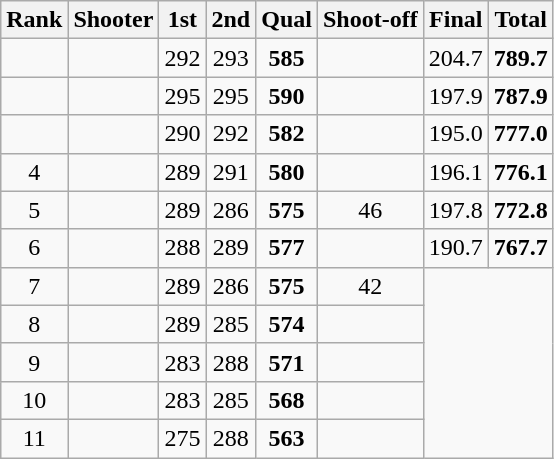<table class="wikitable sortable" style="text-align: center">
<tr>
<th>Rank</th>
<th>Shooter</th>
<th>1st</th>
<th>2nd</th>
<th>Qual</th>
<th>Shoot-off</th>
<th>Final</th>
<th>Total</th>
</tr>
<tr>
<td></td>
<td align=left></td>
<td>292</td>
<td>293</td>
<td><strong>585</strong></td>
<td></td>
<td>204.7</td>
<td><strong>789.7</strong></td>
</tr>
<tr>
<td></td>
<td align=left></td>
<td>295</td>
<td>295</td>
<td><strong>590</strong></td>
<td></td>
<td>197.9</td>
<td><strong>787.9</strong></td>
</tr>
<tr>
<td></td>
<td align=left></td>
<td>290</td>
<td>292</td>
<td><strong>582</strong></td>
<td></td>
<td>195.0</td>
<td><strong>777.0</strong></td>
</tr>
<tr>
<td>4</td>
<td align=left></td>
<td>289</td>
<td>291</td>
<td><strong>580</strong></td>
<td></td>
<td>196.1</td>
<td><strong>776.1</strong></td>
</tr>
<tr>
<td>5</td>
<td align=left></td>
<td>289</td>
<td>286</td>
<td><strong>575</strong></td>
<td>46</td>
<td>197.8</td>
<td><strong>772.8</strong></td>
</tr>
<tr>
<td>6</td>
<td align=left></td>
<td>288</td>
<td>289</td>
<td><strong>577</strong></td>
<td></td>
<td>190.7</td>
<td><strong>767.7</strong></td>
</tr>
<tr>
<td>7</td>
<td align=left></td>
<td>289</td>
<td>286</td>
<td><strong>575</strong></td>
<td>42</td>
</tr>
<tr>
<td>8</td>
<td align=left></td>
<td>289</td>
<td>285</td>
<td><strong>574</strong></td>
<td></td>
</tr>
<tr>
<td>9</td>
<td align=left></td>
<td>283</td>
<td>288</td>
<td><strong>571</strong></td>
<td></td>
</tr>
<tr>
<td>10</td>
<td align=left></td>
<td>283</td>
<td>285</td>
<td><strong>568</strong></td>
<td></td>
</tr>
<tr>
<td>11</td>
<td align=left></td>
<td>275</td>
<td>288</td>
<td><strong>563</strong></td>
<td></td>
</tr>
</table>
